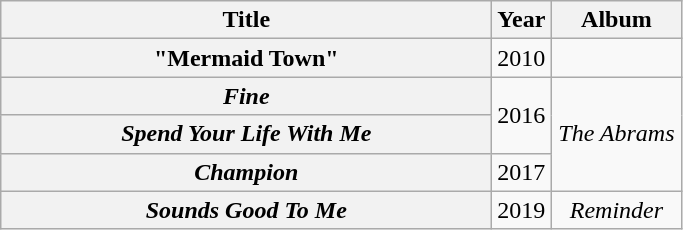<table class="wikitable plainrowheaders" style="text-align:center;">
<tr>
<th rowspan="1" style="width:20em;">Title</th>
<th rowspan="1" style="width:1em;">Year</th>
<th rowspan="1" style="width:5em;">Album</th>
</tr>
<tr>
<th scope="row">"Mermaid Town"</th>
<td>2010</td>
<td></td>
</tr>
<tr>
<th scope="row"><em>Fine</em></th>
<td rowspan=2>2016</td>
<td rowspan=3><em>The Abrams</em></td>
</tr>
<tr>
<th scope="row"><em>Spend Your Life With Me</em></th>
</tr>
<tr>
<th scope="row"><em>Champion</em></th>
<td>2017</td>
</tr>
<tr>
<th scope="row"><em>Sounds Good To Me</em></th>
<td>2019</td>
<td><em>Reminder</em></td>
</tr>
</table>
